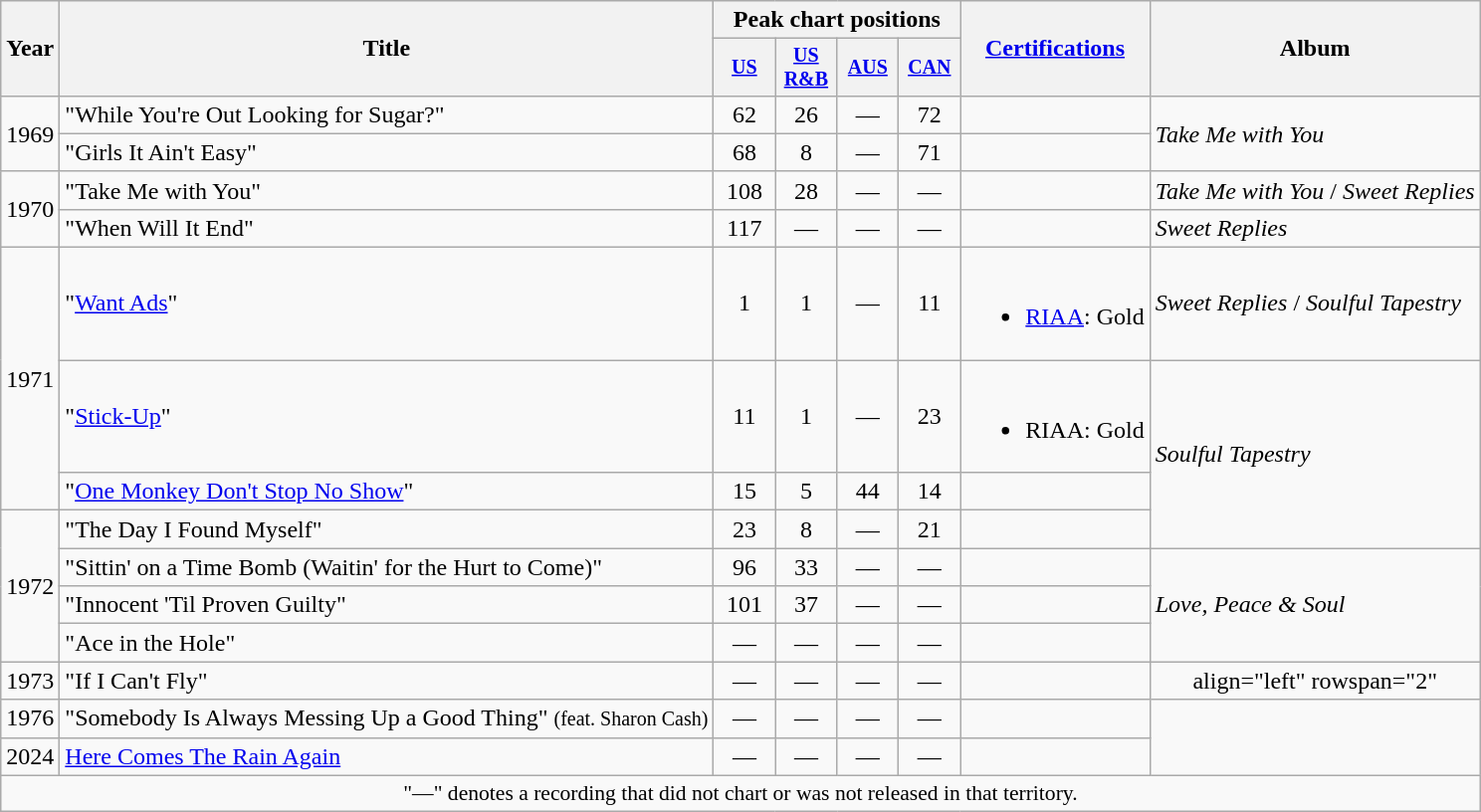<table class="wikitable" style="text-align:center;">
<tr>
<th rowspan="2">Year</th>
<th rowspan="2">Title</th>
<th colspan="4">Peak chart positions</th>
<th rowspan="2"><a href='#'>Certifications</a></th>
<th rowspan="2">Album</th>
</tr>
<tr style="font-size:smaller;">
<th width="35"><a href='#'>US</a><br></th>
<th width="35"><a href='#'>US<br>R&B</a><br></th>
<th width="35"><a href='#'>AUS</a><br></th>
<th width="35"><a href='#'>CAN</a><br></th>
</tr>
<tr>
<td rowspan="2">1969</td>
<td align="left">"While You're Out Looking for Sugar?"</td>
<td>62</td>
<td>26</td>
<td>—</td>
<td>72</td>
<td></td>
<td align=left rowspan="2"><em>Take Me with You</em></td>
</tr>
<tr>
<td align="left">"Girls It Ain't Easy"</td>
<td>68</td>
<td>8</td>
<td>—</td>
<td>71</td>
<td></td>
</tr>
<tr>
<td rowspan="2">1970</td>
<td align="left">"Take Me with You"</td>
<td>108</td>
<td>28</td>
<td>—</td>
<td>—</td>
<td></td>
<td align=left rowspan="1"><em>Take Me with You</em> / <em>Sweet Replies</em></td>
</tr>
<tr>
<td align="left">"When Will It End"</td>
<td>117</td>
<td>—</td>
<td>—</td>
<td>—</td>
<td></td>
<td align=left rowspan="1"><em>Sweet Replies</em></td>
</tr>
<tr>
<td rowspan="3">1971</td>
<td align="left">"<a href='#'>Want Ads</a>"</td>
<td>1</td>
<td>1</td>
<td>—</td>
<td>11</td>
<td><br><ul><li><a href='#'>RIAA</a>: Gold</li></ul></td>
<td align=left rowspan="1"><em>Sweet Replies</em> / <em>Soulful Tapestry</em></td>
</tr>
<tr>
<td align="left">"<a href='#'>Stick-Up</a>"</td>
<td>11</td>
<td>1</td>
<td>—</td>
<td>23</td>
<td><br><ul><li>RIAA: Gold</li></ul></td>
<td align=left rowspan="3"><em>Soulful Tapestry</em></td>
</tr>
<tr>
<td align="left">"<a href='#'>One Monkey Don't Stop No Show</a>"</td>
<td>15</td>
<td>5</td>
<td>44</td>
<td>14</td>
<td></td>
</tr>
<tr>
<td rowspan="4">1972</td>
<td align="left">"The Day I Found Myself"</td>
<td>23</td>
<td>8</td>
<td>—</td>
<td>21</td>
<td></td>
</tr>
<tr>
<td align="left">"Sittin' on a Time Bomb (Waitin' for the Hurt to Come)"</td>
<td>96</td>
<td>33</td>
<td>—</td>
<td>—</td>
<td></td>
<td align=left rowspan="3"><em>Love, Peace & Soul</em></td>
</tr>
<tr>
<td align="left">"Innocent 'Til Proven Guilty"</td>
<td>101</td>
<td>37</td>
<td>—</td>
<td>—</td>
<td></td>
</tr>
<tr>
<td align="left">"Ace in the Hole"</td>
<td>—</td>
<td>—</td>
<td>—</td>
<td>—</td>
<td></td>
</tr>
<tr>
<td rowspan="1">1973</td>
<td align="left">"If I Can't Fly"</td>
<td>—</td>
<td>—</td>
<td>—</td>
<td>—</td>
<td></td>
<td>align="left" rowspan="2" </td>
</tr>
<tr>
<td rowspan="1">1976</td>
<td align="left">"Somebody Is Always Messing Up a Good Thing" <small>(feat. Sharon Cash)</small></td>
<td>—</td>
<td>—</td>
<td>—</td>
<td>—</td>
<td></td>
</tr>
<tr>
<td rowspan="1">2024</td>
<td align="left"><a href='#'>Here Comes The Rain Again</a></td>
<td>—</td>
<td>—</td>
<td>—</td>
<td>—</td>
<td></td>
</tr>
<tr>
<td colspan="15" style="font-size:90%">"—" denotes a recording that did not chart or was not released in that territory.</td>
</tr>
</table>
